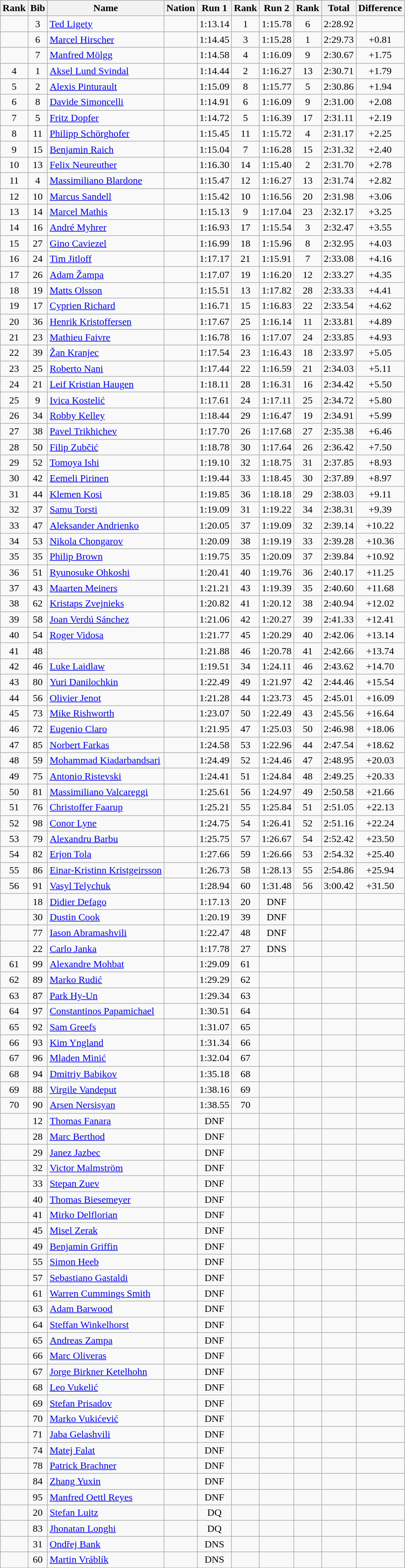<table class="wikitable sortable" style="text-align:center">
<tr>
<th>Rank</th>
<th>Bib</th>
<th>Name</th>
<th>Nation</th>
<th>Run 1</th>
<th>Rank</th>
<th>Run 2</th>
<th>Rank</th>
<th>Total</th>
<th>Difference</th>
</tr>
<tr>
<td></td>
<td>3</td>
<td align=left><a href='#'>Ted Ligety</a></td>
<td align=left></td>
<td>1:13.14</td>
<td>1</td>
<td>1:15.78</td>
<td>6</td>
<td>2:28.92</td>
<td></td>
</tr>
<tr>
<td></td>
<td>6</td>
<td align=left><a href='#'>Marcel Hirscher</a></td>
<td align=left></td>
<td>1:14.45</td>
<td>3</td>
<td>1:15.28</td>
<td>1</td>
<td>2:29.73</td>
<td>+0.81</td>
</tr>
<tr>
<td></td>
<td>7</td>
<td align=left><a href='#'>Manfred Mölgg</a></td>
<td align=left></td>
<td>1:14.58</td>
<td>4</td>
<td>1:16.09</td>
<td>9</td>
<td>2:30.67</td>
<td>+1.75</td>
</tr>
<tr>
<td>4</td>
<td>1</td>
<td align=left><a href='#'>Aksel Lund Svindal</a></td>
<td align=left></td>
<td>1:14.44</td>
<td>2</td>
<td>1:16.27</td>
<td>13</td>
<td>2:30.71</td>
<td>+1.79</td>
</tr>
<tr>
<td>5</td>
<td>2</td>
<td align=left><a href='#'>Alexis Pinturault</a></td>
<td align=left></td>
<td>1:15.09</td>
<td>8</td>
<td>1:15.77</td>
<td>5</td>
<td>2:30.86</td>
<td>+1.94</td>
</tr>
<tr>
<td>6</td>
<td>8</td>
<td align=left><a href='#'>Davide Simoncelli</a></td>
<td align=left></td>
<td>1:14.91</td>
<td>6</td>
<td>1:16.09</td>
<td>9</td>
<td>2:31.00</td>
<td>+2.08</td>
</tr>
<tr>
<td>7</td>
<td>5</td>
<td align=left><a href='#'>Fritz Dopfer</a></td>
<td align=left></td>
<td>1:14.72</td>
<td>5</td>
<td>1:16.39</td>
<td>17</td>
<td>2:31.11</td>
<td>+2.19</td>
</tr>
<tr>
<td>8</td>
<td>11</td>
<td align=left><a href='#'>Philipp Schörghofer</a></td>
<td align=left></td>
<td>1:15.45</td>
<td>11</td>
<td>1:15.72</td>
<td>4</td>
<td>2:31.17</td>
<td>+2.25</td>
</tr>
<tr>
<td>9</td>
<td>15</td>
<td align=left><a href='#'>Benjamin Raich</a></td>
<td align=left></td>
<td>1:15.04</td>
<td>7</td>
<td>1:16.28</td>
<td>15</td>
<td>2:31.32</td>
<td>+2.40</td>
</tr>
<tr>
<td>10</td>
<td>13</td>
<td align=left><a href='#'>Felix Neureuther</a></td>
<td align=left></td>
<td>1:16.30</td>
<td>14</td>
<td>1:15.40</td>
<td>2</td>
<td>2:31.70</td>
<td>+2.78</td>
</tr>
<tr>
<td>11</td>
<td>4</td>
<td align=left><a href='#'>Massimiliano Blardone</a></td>
<td align=left></td>
<td>1:15.47</td>
<td>12</td>
<td>1:16.27</td>
<td>13</td>
<td>2:31.74</td>
<td>+2.82</td>
</tr>
<tr>
<td>12</td>
<td>10</td>
<td align=left><a href='#'>Marcus Sandell</a></td>
<td align=left></td>
<td>1:15.42</td>
<td>10</td>
<td>1:16.56</td>
<td>20</td>
<td>2:31.98</td>
<td>+3.06</td>
</tr>
<tr>
<td>13</td>
<td>14</td>
<td align=left><a href='#'>Marcel Mathis</a></td>
<td align=left></td>
<td>1:15.13</td>
<td>9</td>
<td>1:17.04</td>
<td>23</td>
<td>2:32.17</td>
<td>+3.25</td>
</tr>
<tr>
<td>14</td>
<td>16</td>
<td align=left><a href='#'>André Myhrer</a></td>
<td align=left></td>
<td>1:16.93</td>
<td>17</td>
<td>1:15.54</td>
<td>3</td>
<td>2:32.47</td>
<td>+3.55</td>
</tr>
<tr>
<td>15</td>
<td>27</td>
<td align=left><a href='#'>Gino Caviezel</a></td>
<td align=left></td>
<td>1:16.99</td>
<td>18</td>
<td>1:15.96</td>
<td>8</td>
<td>2:32.95</td>
<td>+4.03</td>
</tr>
<tr>
<td>16</td>
<td>24</td>
<td align=left><a href='#'>Tim Jitloff</a></td>
<td align=left></td>
<td>1:17.17</td>
<td>21</td>
<td>1:15.91</td>
<td>7</td>
<td>2:33.08</td>
<td>+4.16</td>
</tr>
<tr>
<td>17</td>
<td>26</td>
<td align=left><a href='#'>Adam Žampa</a></td>
<td align=left></td>
<td>1:17.07</td>
<td>19</td>
<td>1:16.20</td>
<td>12</td>
<td>2:33.27</td>
<td>+4.35</td>
</tr>
<tr>
<td>18</td>
<td>19</td>
<td align=left><a href='#'>Matts Olsson</a></td>
<td align=left></td>
<td>1:15.51</td>
<td>13</td>
<td>1:17.82</td>
<td>28</td>
<td>2:33.33</td>
<td>+4.41</td>
</tr>
<tr>
<td>19</td>
<td>17</td>
<td align=left><a href='#'>Cyprien Richard</a></td>
<td align=left></td>
<td>1:16.71</td>
<td>15</td>
<td>1:16.83</td>
<td>22</td>
<td>2:33.54</td>
<td>+4.62</td>
</tr>
<tr>
<td>20</td>
<td>36</td>
<td align=left><a href='#'>Henrik Kristoffersen</a></td>
<td align=left></td>
<td>1:17.67</td>
<td>25</td>
<td>1:16.14</td>
<td>11</td>
<td>2:33.81</td>
<td>+4.89</td>
</tr>
<tr>
<td>21</td>
<td>23</td>
<td align=left><a href='#'>Mathieu Faivre</a></td>
<td align=left></td>
<td>1:16.78</td>
<td>16</td>
<td>1:17.07</td>
<td>24</td>
<td>2:33.85</td>
<td>+4.93</td>
</tr>
<tr>
<td>22</td>
<td>39</td>
<td align=left><a href='#'>Žan Kranjec</a></td>
<td align=left></td>
<td>1:17.54</td>
<td>23</td>
<td>1:16.43</td>
<td>18</td>
<td>2:33.97</td>
<td>+5.05</td>
</tr>
<tr>
<td>23</td>
<td>25</td>
<td align=left><a href='#'>Roberto Nani</a></td>
<td align=left></td>
<td>1:17.44</td>
<td>22</td>
<td>1:16.59</td>
<td>21</td>
<td>2:34.03</td>
<td>+5.11</td>
</tr>
<tr>
<td>24</td>
<td>21</td>
<td align=left><a href='#'>Leif Kristian Haugen</a></td>
<td align=left></td>
<td>1:18.11</td>
<td>28</td>
<td>1:16.31</td>
<td>16</td>
<td>2:34.42</td>
<td>+5.50</td>
</tr>
<tr>
<td>25</td>
<td>9</td>
<td align=left><a href='#'>Ivica Kostelić</a></td>
<td align=left></td>
<td>1:17.61</td>
<td>24</td>
<td>1:17.11</td>
<td>25</td>
<td>2:34.72</td>
<td>+5.80</td>
</tr>
<tr>
<td>26</td>
<td>34</td>
<td align=left><a href='#'>Robby Kelley</a></td>
<td align=left></td>
<td>1:18.44</td>
<td>29</td>
<td>1:16.47</td>
<td>19</td>
<td>2:34.91</td>
<td>+5.99</td>
</tr>
<tr>
<td>27</td>
<td>38</td>
<td align=left><a href='#'>Pavel Trikhichev</a></td>
<td align=left></td>
<td>1:17.70</td>
<td>26</td>
<td>1:17.68</td>
<td>27</td>
<td>2:35.38</td>
<td>+6.46</td>
</tr>
<tr>
<td>28</td>
<td>50</td>
<td align=left><a href='#'>Filip Zubčić</a></td>
<td align=left></td>
<td>1:18.78</td>
<td>30</td>
<td>1:17.64</td>
<td>26</td>
<td>2:36.42</td>
<td>+7.50</td>
</tr>
<tr>
<td>29</td>
<td>52</td>
<td align=left><a href='#'>Tomoya Ishi</a></td>
<td align=left></td>
<td>1:19.10</td>
<td>32</td>
<td>1:18.75</td>
<td>31</td>
<td>2:37.85</td>
<td>+8.93</td>
</tr>
<tr>
<td>30</td>
<td>42</td>
<td align=left><a href='#'>Eemeli Pirinen</a></td>
<td align=left></td>
<td>1:19.44</td>
<td>33</td>
<td>1:18.45</td>
<td>30</td>
<td>2:37.89</td>
<td>+8.97</td>
</tr>
<tr>
<td>31</td>
<td>44</td>
<td align=left><a href='#'>Klemen Kosi</a></td>
<td align=left></td>
<td>1:19.85</td>
<td>36</td>
<td>1:18.18</td>
<td>29</td>
<td>2:38.03</td>
<td>+9.11</td>
</tr>
<tr>
<td>32</td>
<td>37</td>
<td align=left><a href='#'>Samu Torsti</a></td>
<td align=left></td>
<td>1:19.09</td>
<td>31</td>
<td>1:19.22</td>
<td>34</td>
<td>2:38.31</td>
<td>+9.39</td>
</tr>
<tr>
<td>33</td>
<td>47</td>
<td align=left><a href='#'>Aleksander Andrienko</a></td>
<td align=left></td>
<td>1:20.05</td>
<td>37</td>
<td>1:19.09</td>
<td>32</td>
<td>2:39.14</td>
<td>+10.22</td>
</tr>
<tr>
<td>34</td>
<td>53</td>
<td align=left><a href='#'>Nikola Chongarov</a></td>
<td align=left></td>
<td>1:20.09</td>
<td>38</td>
<td>1:19.19</td>
<td>33</td>
<td>2:39.28</td>
<td>+10.36</td>
</tr>
<tr>
<td>35</td>
<td>35</td>
<td align=left><a href='#'>Philip Brown</a></td>
<td align=left></td>
<td>1:19.75</td>
<td>35</td>
<td>1:20.09</td>
<td>37</td>
<td>2:39.84</td>
<td>+10.92</td>
</tr>
<tr>
<td>36</td>
<td>51</td>
<td align=left><a href='#'>Ryunosuke Ohkoshi</a></td>
<td align=left></td>
<td>1:20.41</td>
<td>40</td>
<td>1:19.76</td>
<td>36</td>
<td>2:40.17</td>
<td>+11.25</td>
</tr>
<tr>
<td>37</td>
<td>43</td>
<td align=left><a href='#'>Maarten Meiners</a></td>
<td align=left></td>
<td>1:21.21</td>
<td>43</td>
<td>1:19.39</td>
<td>35</td>
<td>2:40.60</td>
<td>+11.68</td>
</tr>
<tr>
<td>38</td>
<td>62</td>
<td align=left><a href='#'>Kristaps Zvejnieks</a></td>
<td align=left></td>
<td>1:20.82</td>
<td>41</td>
<td>1:20.12</td>
<td>38</td>
<td>2:40.94</td>
<td>+12.02</td>
</tr>
<tr>
<td>39</td>
<td>58</td>
<td align=left><a href='#'>Joan Verdú Sánchez</a></td>
<td align=left></td>
<td>1:21.06</td>
<td>42</td>
<td>1:20.27</td>
<td>39</td>
<td>2:41.33</td>
<td>+12.41</td>
</tr>
<tr>
<td>40</td>
<td>54</td>
<td align=left><a href='#'>Roger Vidosa</a></td>
<td align=left></td>
<td>1:21.77</td>
<td>45</td>
<td>1:20.29</td>
<td>40</td>
<td>2:42.06</td>
<td>+13.14</td>
</tr>
<tr>
<td>41</td>
<td>48</td>
<td align=left></td>
<td align=left></td>
<td>1:21.88</td>
<td>46</td>
<td>1:20.78</td>
<td>41</td>
<td>2:42.66</td>
<td>+13.74</td>
</tr>
<tr>
<td>42</td>
<td>46</td>
<td align=left><a href='#'>Luke Laidlaw</a></td>
<td align=left></td>
<td>1:19.51</td>
<td>34</td>
<td>1:24.11</td>
<td>46</td>
<td>2:43.62</td>
<td>+14.70</td>
</tr>
<tr>
<td>43</td>
<td>80</td>
<td align=left><a href='#'>Yuri Danilochkin</a></td>
<td align=left></td>
<td>1:22.49</td>
<td>49</td>
<td>1:21.97</td>
<td>42</td>
<td>2:44.46</td>
<td>+15.54</td>
</tr>
<tr>
<td>44</td>
<td>56</td>
<td align=left><a href='#'>Olivier Jenot</a></td>
<td align=left></td>
<td>1:21.28</td>
<td>44</td>
<td>1:23.73</td>
<td>45</td>
<td>2:45.01</td>
<td>+16.09</td>
</tr>
<tr>
<td>45</td>
<td>73</td>
<td align=left><a href='#'>Mike Rishworth</a></td>
<td align=left></td>
<td>1:23.07</td>
<td>50</td>
<td>1:22.49</td>
<td>43</td>
<td>2:45.56</td>
<td>+16.64</td>
</tr>
<tr>
<td>46</td>
<td>72</td>
<td align=left><a href='#'>Eugenio Claro</a></td>
<td align=left></td>
<td>1:21.95</td>
<td>47</td>
<td>1:25.03</td>
<td>50</td>
<td>2:46.98</td>
<td>+18.06</td>
</tr>
<tr>
<td>47</td>
<td>85</td>
<td align=left><a href='#'>Norbert Farkas</a></td>
<td align=left></td>
<td>1:24.58</td>
<td>53</td>
<td>1:22.96</td>
<td>44</td>
<td>2:47.54</td>
<td>+18.62</td>
</tr>
<tr>
<td>48</td>
<td>59</td>
<td align=left><a href='#'>Mohammad Kiadarbandsari</a></td>
<td align=left></td>
<td>1:24.49</td>
<td>52</td>
<td>1:24.46</td>
<td>47</td>
<td>2:48.95</td>
<td>+20.03</td>
</tr>
<tr>
<td>49</td>
<td>75</td>
<td align=left><a href='#'>Antonio Ristevski</a></td>
<td align=left></td>
<td>1:24.41</td>
<td>51</td>
<td>1:24.84</td>
<td>48</td>
<td>2:49.25</td>
<td>+20.33</td>
</tr>
<tr>
<td>50</td>
<td>81</td>
<td align=left><a href='#'>Massimiliano Valcareggi</a></td>
<td align=left></td>
<td>1:25.61</td>
<td>56</td>
<td>1:24.97</td>
<td>49</td>
<td>2:50.58</td>
<td>+21.66</td>
</tr>
<tr>
<td>51</td>
<td>76</td>
<td align=left><a href='#'>Christoffer Faarup</a></td>
<td align=left></td>
<td>1:25.21</td>
<td>55</td>
<td>1:25.84</td>
<td>51</td>
<td>2:51.05</td>
<td>+22.13</td>
</tr>
<tr>
<td>52</td>
<td>98</td>
<td align=left><a href='#'>Conor Lyne</a></td>
<td align=left></td>
<td>1:24.75</td>
<td>54</td>
<td>1:26.41</td>
<td>52</td>
<td>2:51.16</td>
<td>+22.24</td>
</tr>
<tr>
<td>53</td>
<td>79</td>
<td align=left><a href='#'>Alexandru Barbu</a></td>
<td align=left></td>
<td>1:25.75</td>
<td>57</td>
<td>1:26.67</td>
<td>54</td>
<td>2:52.42</td>
<td>+23.50</td>
</tr>
<tr>
<td>54</td>
<td>82</td>
<td align=left><a href='#'>Erjon Tola</a></td>
<td align=left></td>
<td>1:27.66</td>
<td>59</td>
<td>1:26.66</td>
<td>53</td>
<td>2:54.32</td>
<td>+25.40</td>
</tr>
<tr>
<td>55</td>
<td>86</td>
<td align=left><a href='#'>Einar-Kristinn Kristgeirsson</a></td>
<td align=left></td>
<td>1:26.73</td>
<td>58</td>
<td>1:28.13</td>
<td>55</td>
<td>2:54.86</td>
<td>+25.94</td>
</tr>
<tr>
<td>56</td>
<td>91</td>
<td align=left><a href='#'>Vasyl Telychuk</a></td>
<td align=left></td>
<td>1:28.94</td>
<td>60</td>
<td>1:31.48</td>
<td>56</td>
<td>3:00.42</td>
<td>+31.50</td>
</tr>
<tr>
<td></td>
<td>18</td>
<td align=left><a href='#'>Didier Defago</a></td>
<td align=left></td>
<td>1:17.13</td>
<td>20</td>
<td>DNF</td>
<td></td>
<td></td>
<td></td>
</tr>
<tr>
<td></td>
<td>30</td>
<td align=left><a href='#'>Dustin Cook</a></td>
<td align=left></td>
<td>1:20.19</td>
<td>39</td>
<td>DNF</td>
<td></td>
<td></td>
<td></td>
</tr>
<tr>
<td></td>
<td>77</td>
<td align=left><a href='#'>Iason Abramashvili</a></td>
<td align=left></td>
<td>1:22.47</td>
<td>48</td>
<td>DNF</td>
<td></td>
<td></td>
<td></td>
</tr>
<tr>
<td></td>
<td>22</td>
<td align=left><a href='#'>Carlo Janka</a></td>
<td align=left></td>
<td>1:17.78</td>
<td>27</td>
<td>DNS</td>
<td></td>
<td></td>
<td></td>
</tr>
<tr>
<td>61</td>
<td>99</td>
<td align=left><a href='#'>Alexandre Mohbat</a></td>
<td align=left></td>
<td>1:29.09</td>
<td>61</td>
<td></td>
<td></td>
<td></td>
<td></td>
</tr>
<tr>
<td>62</td>
<td>89</td>
<td align=left><a href='#'>Marko Rudić</a></td>
<td align=left></td>
<td>1:29.29</td>
<td>62</td>
<td></td>
<td></td>
<td></td>
<td></td>
</tr>
<tr>
<td>63</td>
<td>87</td>
<td align=left><a href='#'>Park Hy-Un</a></td>
<td align=left></td>
<td>1:29.34</td>
<td>63</td>
<td></td>
<td></td>
<td></td>
<td></td>
</tr>
<tr>
<td>64</td>
<td>97</td>
<td align=left><a href='#'>Constantinos Papamichael</a></td>
<td align=left></td>
<td>1:30.51</td>
<td>64</td>
<td></td>
<td></td>
<td></td>
<td></td>
</tr>
<tr>
<td>65</td>
<td>92</td>
<td align=left><a href='#'>Sam Greefs</a></td>
<td align=left></td>
<td>1:31.07</td>
<td>65</td>
<td></td>
<td></td>
<td></td>
<td></td>
</tr>
<tr>
<td>66</td>
<td>93</td>
<td align=left><a href='#'>Kim Yngland</a></td>
<td align=left></td>
<td>1:31.34</td>
<td>66</td>
<td></td>
<td></td>
<td></td>
<td></td>
</tr>
<tr>
<td>67</td>
<td>96</td>
<td align=left><a href='#'>Mladen Minić</a></td>
<td align=left></td>
<td>1:32.04</td>
<td>67</td>
<td></td>
<td></td>
<td></td>
<td></td>
</tr>
<tr>
<td>68</td>
<td>94</td>
<td align=left><a href='#'>Dmitriy Babikov</a></td>
<td align=left></td>
<td>1:35.18</td>
<td>68</td>
<td></td>
<td></td>
<td></td>
<td></td>
</tr>
<tr>
<td>69</td>
<td>88</td>
<td align=left><a href='#'>Virgile Vandeput</a></td>
<td align=left></td>
<td>1:38.16</td>
<td>69</td>
<td></td>
<td></td>
<td></td>
<td></td>
</tr>
<tr>
<td>70</td>
<td>90</td>
<td align=left><a href='#'>Arsen Nersisyan</a></td>
<td align=left></td>
<td>1:38.55</td>
<td>70</td>
<td></td>
<td></td>
<td></td>
<td></td>
</tr>
<tr>
<td></td>
<td>12</td>
<td align=left><a href='#'>Thomas Fanara</a></td>
<td align=left></td>
<td>DNF</td>
<td></td>
<td></td>
<td></td>
<td></td>
<td></td>
</tr>
<tr>
<td></td>
<td>28</td>
<td align=left><a href='#'>Marc Berthod</a></td>
<td align=left></td>
<td>DNF</td>
<td></td>
<td></td>
<td></td>
<td></td>
<td></td>
</tr>
<tr>
<td></td>
<td>29</td>
<td align=left><a href='#'>Janez Jazbec</a></td>
<td align=left></td>
<td>DNF</td>
<td></td>
<td></td>
<td></td>
<td></td>
<td></td>
</tr>
<tr>
<td></td>
<td>32</td>
<td align=left><a href='#'>Victor Malmström</a></td>
<td align=left></td>
<td>DNF</td>
<td></td>
<td></td>
<td></td>
<td></td>
<td></td>
</tr>
<tr>
<td></td>
<td>33</td>
<td align=left><a href='#'>Stepan Zuev</a></td>
<td align=left></td>
<td>DNF</td>
<td></td>
<td></td>
<td></td>
<td></td>
<td></td>
</tr>
<tr>
<td></td>
<td>40</td>
<td align=left><a href='#'>Thomas Biesemeyer</a></td>
<td align=left></td>
<td>DNF</td>
<td></td>
<td></td>
<td></td>
<td></td>
<td></td>
</tr>
<tr>
<td></td>
<td>41</td>
<td align=left><a href='#'>Mirko Delflorian</a></td>
<td align=left></td>
<td>DNF</td>
<td></td>
<td></td>
<td></td>
<td></td>
<td></td>
</tr>
<tr>
<td></td>
<td>45</td>
<td align=left><a href='#'>Misel Zerak</a></td>
<td align=left></td>
<td>DNF</td>
<td></td>
<td></td>
<td></td>
<td></td>
<td></td>
</tr>
<tr>
<td></td>
<td>49</td>
<td align=left><a href='#'>Benjamin Griffin</a></td>
<td align=left></td>
<td>DNF</td>
<td></td>
<td></td>
<td></td>
<td></td>
<td></td>
</tr>
<tr>
<td></td>
<td>55</td>
<td align=left><a href='#'>Simon Heeb</a></td>
<td align=left></td>
<td>DNF</td>
<td></td>
<td></td>
<td></td>
<td></td>
<td></td>
</tr>
<tr>
<td></td>
<td>57</td>
<td align=left><a href='#'>Sebastiano Gastaldi</a></td>
<td align=left></td>
<td>DNF</td>
<td></td>
<td></td>
<td></td>
<td></td>
<td></td>
</tr>
<tr>
<td></td>
<td>61</td>
<td align=left><a href='#'>Warren Cummings Smith</a></td>
<td align=left></td>
<td>DNF</td>
<td></td>
<td></td>
<td></td>
<td></td>
<td></td>
</tr>
<tr>
<td></td>
<td>63</td>
<td align=left><a href='#'>Adam Barwood</a></td>
<td align=left></td>
<td>DNF</td>
<td></td>
<td></td>
<td></td>
<td></td>
<td></td>
</tr>
<tr>
<td></td>
<td>64</td>
<td align=left><a href='#'>Steffan Winkelhorst</a></td>
<td align=left></td>
<td>DNF</td>
<td></td>
<td></td>
<td></td>
<td></td>
<td></td>
</tr>
<tr>
<td></td>
<td>65</td>
<td align=left><a href='#'>Andreas Zampa</a></td>
<td align=left></td>
<td>DNF</td>
<td></td>
<td></td>
<td></td>
<td></td>
<td></td>
</tr>
<tr>
<td></td>
<td>66</td>
<td align=left><a href='#'>Marc Oliveras</a></td>
<td align=left></td>
<td>DNF</td>
<td></td>
<td></td>
<td></td>
<td></td>
<td></td>
</tr>
<tr>
<td></td>
<td>67</td>
<td align=left><a href='#'>Jorge Birkner Ketelhohn</a></td>
<td align=left></td>
<td>DNF</td>
<td></td>
<td></td>
<td></td>
<td></td>
<td></td>
</tr>
<tr>
<td></td>
<td>68</td>
<td align=left><a href='#'>Leo Vukelić</a></td>
<td align=left></td>
<td>DNF</td>
<td></td>
<td></td>
<td></td>
<td></td>
<td></td>
</tr>
<tr>
<td></td>
<td>69</td>
<td align=left><a href='#'>Stefan Prisadov</a></td>
<td align=left></td>
<td>DNF</td>
<td></td>
<td></td>
<td></td>
<td></td>
<td></td>
</tr>
<tr>
<td></td>
<td>70</td>
<td align=left><a href='#'>Marko Vukićević</a></td>
<td align=left></td>
<td>DNF</td>
<td></td>
<td></td>
<td></td>
<td></td>
<td></td>
</tr>
<tr>
<td></td>
<td>71</td>
<td align=left><a href='#'>Jaba Gelashvili</a></td>
<td align=left></td>
<td>DNF</td>
<td></td>
<td></td>
<td></td>
<td></td>
<td></td>
</tr>
<tr>
<td></td>
<td>74</td>
<td align=left><a href='#'>Matej Falat</a></td>
<td align=left></td>
<td>DNF</td>
<td></td>
<td></td>
<td></td>
<td></td>
<td></td>
</tr>
<tr>
<td></td>
<td>78</td>
<td align=left><a href='#'>Patrick Brachner</a></td>
<td align=left></td>
<td>DNF</td>
<td></td>
<td></td>
<td></td>
<td></td>
<td></td>
</tr>
<tr>
<td></td>
<td>84</td>
<td align=left><a href='#'>Zhang Yuxin</a></td>
<td align=left></td>
<td>DNF</td>
<td></td>
<td></td>
<td></td>
<td></td>
<td></td>
</tr>
<tr>
<td></td>
<td>95</td>
<td align=left><a href='#'>Manfred Oettl Reyes</a></td>
<td align=left></td>
<td>DNF</td>
<td></td>
<td></td>
<td></td>
<td></td>
<td></td>
</tr>
<tr>
<td></td>
<td>20</td>
<td align=left><a href='#'>Stefan Luitz</a></td>
<td align=left></td>
<td>DQ</td>
<td></td>
<td></td>
<td></td>
<td></td>
<td></td>
</tr>
<tr>
<td></td>
<td>83</td>
<td align=left><a href='#'>Jhonatan Longhi</a></td>
<td align=left></td>
<td>DQ</td>
<td></td>
<td></td>
<td></td>
<td></td>
<td></td>
</tr>
<tr>
<td></td>
<td>31</td>
<td align=left><a href='#'>Ondřej Bank</a></td>
<td align=left></td>
<td>DNS</td>
<td></td>
<td></td>
<td></td>
<td></td>
<td></td>
</tr>
<tr>
<td></td>
<td>60</td>
<td align=left><a href='#'>Martin Vráblík</a></td>
<td align=left></td>
<td>DNS</td>
<td></td>
<td></td>
<td></td>
<td></td>
<td></td>
</tr>
</table>
